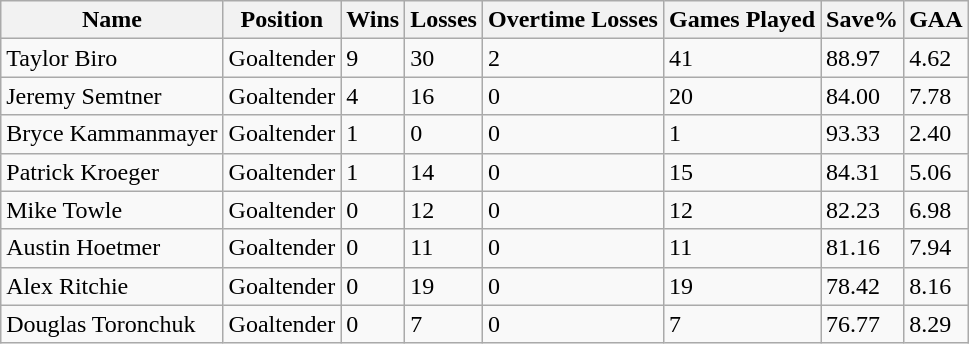<table class="wikitable">
<tr>
<th>Name</th>
<th>Position</th>
<th>Wins</th>
<th>Losses</th>
<th>Overtime Losses</th>
<th>Games Played</th>
<th>Save%</th>
<th>GAA</th>
</tr>
<tr>
<td>Taylor Biro</td>
<td>Goaltender</td>
<td>9</td>
<td>30</td>
<td>2</td>
<td>41</td>
<td>88.97</td>
<td>4.62</td>
</tr>
<tr>
<td>Jeremy Semtner</td>
<td>Goaltender</td>
<td>4</td>
<td>16</td>
<td>0</td>
<td>20</td>
<td>84.00</td>
<td>7.78</td>
</tr>
<tr>
<td>Bryce Kammanmayer</td>
<td>Goaltender</td>
<td>1</td>
<td>0</td>
<td>0</td>
<td>1</td>
<td>93.33</td>
<td>2.40</td>
</tr>
<tr>
<td>Patrick Kroeger</td>
<td>Goaltender</td>
<td>1</td>
<td>14</td>
<td>0</td>
<td>15</td>
<td>84.31</td>
<td>5.06</td>
</tr>
<tr>
<td>Mike Towle</td>
<td>Goaltender</td>
<td>0</td>
<td>12</td>
<td>0</td>
<td>12</td>
<td>82.23</td>
<td>6.98</td>
</tr>
<tr>
<td>Austin Hoetmer</td>
<td>Goaltender</td>
<td>0</td>
<td>11</td>
<td>0</td>
<td>11</td>
<td>81.16</td>
<td>7.94</td>
</tr>
<tr>
<td>Alex Ritchie</td>
<td>Goaltender</td>
<td>0</td>
<td>19</td>
<td>0</td>
<td>19</td>
<td>78.42</td>
<td>8.16</td>
</tr>
<tr>
<td>Douglas Toronchuk</td>
<td>Goaltender</td>
<td>0</td>
<td>7</td>
<td>0</td>
<td>7</td>
<td>76.77</td>
<td>8.29</td>
</tr>
</table>
